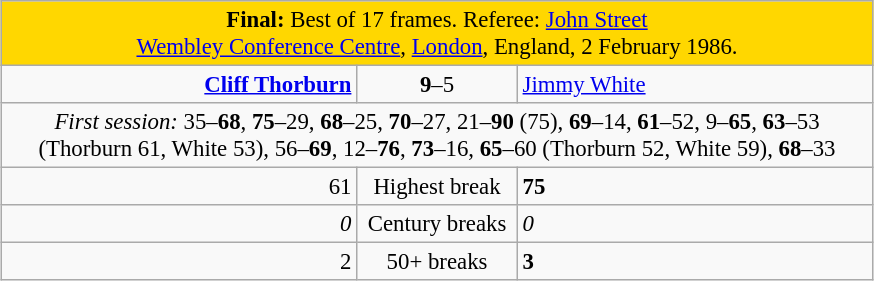<table class="wikitable" style="font-size: 95%; margin: 1em auto 1em auto;">
<tr>
<td colspan="3" align="center" bgcolor="#ffd700"><strong>Final:</strong> Best of 17 frames. Referee: <a href='#'>John Street</a><br><a href='#'>Wembley Conference Centre</a>, <a href='#'>London</a>, England, 2 February 1986.</td>
</tr>
<tr>
<td width="230" align="right"><strong><a href='#'>Cliff Thorburn</a></strong><br></td>
<td width="100" align="center"><strong>9</strong>–5</td>
<td width="230"><a href='#'>Jimmy White</a><br></td>
</tr>
<tr>
<td colspan="3" align="center" style="font-size: 100%"><em>First session:</em> 35–<strong>68</strong>, <strong>75</strong>–29, <strong>68</strong>–25, <strong>70</strong>–27, 21–<strong>90</strong> (75), <strong>69</strong>–14, <strong>61</strong>–52, 9–<strong>65</strong>, <strong>63</strong>–53 (Thorburn 61, White 53), 56–<strong>69</strong>, 12–<strong>76</strong>, <strong>73</strong>–16, <strong>65</strong>–60 (Thorburn 52, White 59), <strong>68</strong>–33</td>
</tr>
<tr>
<td align="right">61</td>
<td align="center">Highest break</td>
<td><strong>75</strong></td>
</tr>
<tr>
<td align="right"><em>0</em></td>
<td align="center">Century breaks</td>
<td><em>0</em></td>
</tr>
<tr>
<td align="right">2</td>
<td align="center">50+ breaks</td>
<td><strong>3</strong></td>
</tr>
</table>
